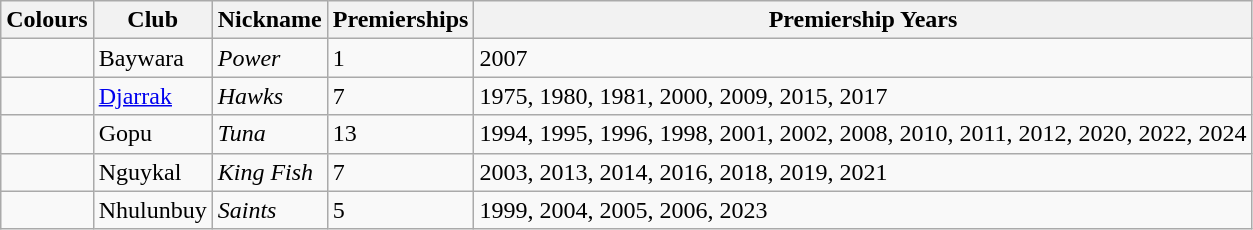<table class="wikitable sortable">
<tr>
<th>Colours</th>
<th>Club</th>
<th>Nickname</th>
<th>Premierships</th>
<th>Premiership Years</th>
</tr>
<tr>
<td></td>
<td>Baywara</td>
<td><em>Power</em></td>
<td>1</td>
<td>2007</td>
</tr>
<tr>
<td></td>
<td><a href='#'>Djarrak</a></td>
<td><em>Hawks</em></td>
<td>7</td>
<td>1975, 1980, 1981, 2000, 2009, 2015, 2017</td>
</tr>
<tr>
<td></td>
<td>Gopu</td>
<td><em>Tuna</em></td>
<td>13</td>
<td>1994, 1995, 1996, 1998, 2001, 2002, 2008, 2010, 2011, 2012, 2020, 2022, 2024</td>
</tr>
<tr>
<td></td>
<td>Nguykal</td>
<td><em>King Fish</em></td>
<td>7</td>
<td>2003, 2013, 2014, 2016, 2018, 2019, 2021</td>
</tr>
<tr>
<td></td>
<td>Nhulunbuy</td>
<td><em>Saints</em></td>
<td>5</td>
<td>1999, 2004, 2005, 2006, 2023</td>
</tr>
</table>
